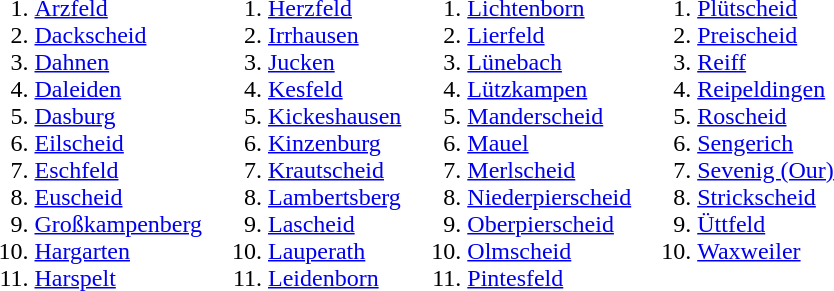<table>
<tr>
<td valign=top><br><ol><li><a href='#'>Arzfeld</a></li><li><a href='#'>Dackscheid</a></li><li><a href='#'>Dahnen</a></li><li><a href='#'>Daleiden</a></li><li><a href='#'>Dasburg</a></li><li><a href='#'>Eilscheid</a></li><li><a href='#'>Eschfeld</a></li><li><a href='#'>Euscheid</a></li><li><a href='#'>Großkampenberg</a></li><li><a href='#'>Hargarten</a></li><li><a href='#'>Harspelt</a></li></ol></td>
<td><br><ol>
<li> <a href='#'>Herzfeld</a> 
<li> <a href='#'>Irrhausen</a> 
<li> <a href='#'>Jucken</a> 
<li> <a href='#'>Kesfeld</a> 
<li> <a href='#'>Kickeshausen</a> 
<li> <a href='#'>Kinzenburg</a> 
<li> <a href='#'>Krautscheid</a> 
<li> <a href='#'>Lambertsberg</a> 
<li> <a href='#'>Lascheid</a> 
<li> <a href='#'>Lauperath</a> 
<li> <a href='#'>Leidenborn</a> 
</ol></td>
<td><br><ol>
<li> <a href='#'>Lichtenborn</a> 
<li> <a href='#'>Lierfeld</a> 
<li> <a href='#'>Lünebach</a> 
<li> <a href='#'>Lützkampen</a> 
<li> <a href='#'>Manderscheid</a> 
<li> <a href='#'>Mauel</a> 
<li> <a href='#'>Merlscheid</a> 
<li> <a href='#'>Niederpierscheid</a> 
<li> <a href='#'>Oberpierscheid</a> 
<li> <a href='#'>Olmscheid</a> 
<li> <a href='#'>Pintesfeld</a> 
</ol></td>
<td valign=top><br><ol>
<li> <a href='#'>Plütscheid</a> 
<li> <a href='#'>Preischeid</a> 
<li> <a href='#'>Reiff</a> 
<li> <a href='#'>Reipeldingen</a> 
<li> <a href='#'>Roscheid</a> 
<li> <a href='#'>Sengerich</a> 
<li> <a href='#'>Sevenig (Our)</a> 
<li> <a href='#'>Strickscheid</a> 
<li> <a href='#'>Üttfeld</a> 
<li> <a href='#'>Waxweiler</a> 
</ol></td>
</tr>
</table>
